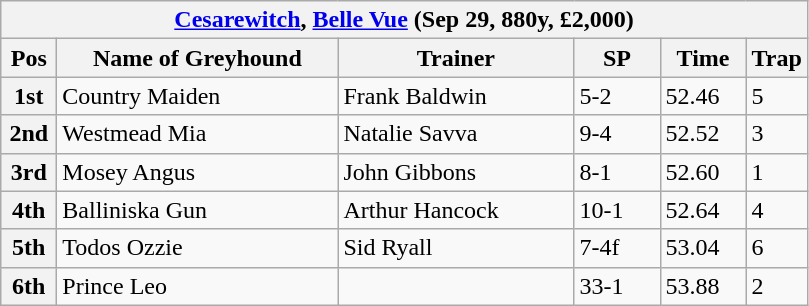<table class="wikitable">
<tr>
<th colspan="6"><a href='#'>Cesarewitch</a>, <a href='#'>Belle Vue</a> (Sep 29, 880y, £2,000)</th>
</tr>
<tr>
<th width=30>Pos</th>
<th width=180>Name of Greyhound</th>
<th width=150>Trainer</th>
<th width=50>SP</th>
<th width=50>Time</th>
<th width=30>Trap</th>
</tr>
<tr>
<th>1st</th>
<td>Country Maiden </td>
<td>Frank Baldwin</td>
<td>5-2</td>
<td>52.46</td>
<td>5</td>
</tr>
<tr>
<th>2nd</th>
<td>Westmead Mia</td>
<td>Natalie Savva</td>
<td>9-4</td>
<td>52.52</td>
<td>3</td>
</tr>
<tr>
<th>3rd</th>
<td>Mosey Angus</td>
<td>John Gibbons</td>
<td>8-1</td>
<td>52.60</td>
<td>1</td>
</tr>
<tr>
<th>4th</th>
<td>Balliniska Gun</td>
<td>Arthur Hancock</td>
<td>10-1</td>
<td>52.64</td>
<td>4</td>
</tr>
<tr>
<th>5th</th>
<td>Todos Ozzie</td>
<td>Sid Ryall</td>
<td>7-4f</td>
<td>53.04</td>
<td>6</td>
</tr>
<tr>
<th>6th</th>
<td>Prince Leo</td>
<td></td>
<td>33-1</td>
<td>53.88</td>
<td>2</td>
</tr>
</table>
